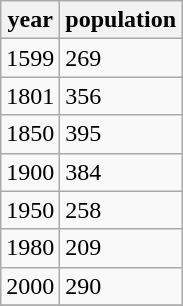<table class="wikitable">
<tr>
<th>year</th>
<th>population</th>
</tr>
<tr>
<td>1599</td>
<td>269</td>
</tr>
<tr>
<td>1801</td>
<td>356</td>
</tr>
<tr>
<td>1850</td>
<td>395</td>
</tr>
<tr>
<td>1900</td>
<td>384</td>
</tr>
<tr>
<td>1950</td>
<td>258</td>
</tr>
<tr>
<td>1980</td>
<td>209</td>
</tr>
<tr>
<td>2000</td>
<td>290</td>
</tr>
<tr>
</tr>
</table>
